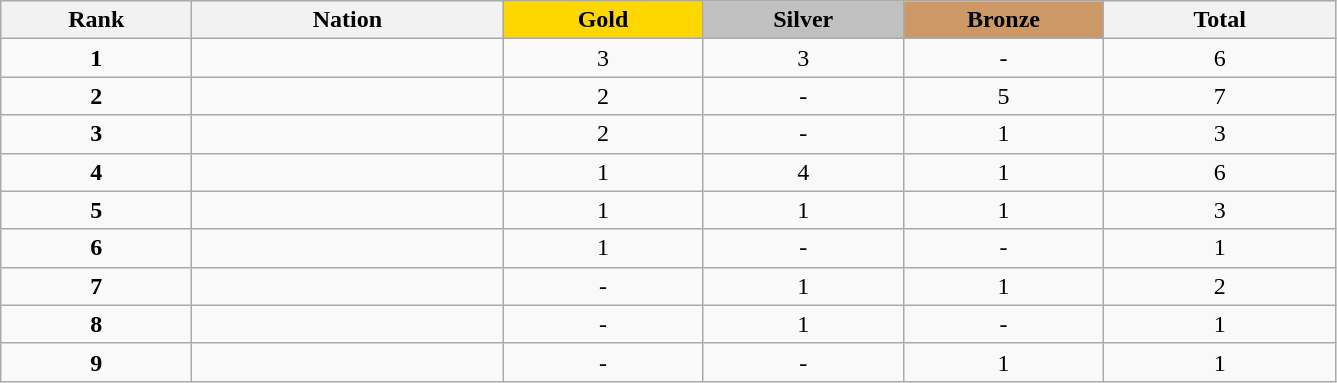<table class="wikitable collapsible autocollapse plainrowheaders" width=70.5% style="text-align:center;">
<tr style="background-color:#EDEDED;">
<th width=120px class="hintergrundfarbe5">Rank</th>
<th width=200px class="hintergrundfarbe6">Nation</th>
<th style="background:    gold; width:15%">Gold</th>
<th style="background:  silver; width:15%">Silver</th>
<th style="background: #CC9966; width:15%">Bronze</th>
<th>Total</th>
</tr>
<tr>
<td><strong>1</strong></td>
<td align=left></td>
<td>3</td>
<td>3</td>
<td>-</td>
<td>6</td>
</tr>
<tr>
<td><strong>2</strong></td>
<td align=left></td>
<td>2</td>
<td>-</td>
<td>5</td>
<td>7</td>
</tr>
<tr>
<td><strong>3</strong></td>
<td align=left></td>
<td>2</td>
<td>-</td>
<td>1</td>
<td>3</td>
</tr>
<tr>
<td><strong>4</strong></td>
<td align=left></td>
<td>1</td>
<td>4</td>
<td>1</td>
<td>6</td>
</tr>
<tr>
<td><strong>5</strong></td>
<td align=left></td>
<td>1</td>
<td>1</td>
<td>1</td>
<td>3</td>
</tr>
<tr>
<td><strong>6</strong></td>
<td align=left></td>
<td>1</td>
<td>-</td>
<td>-</td>
<td>1</td>
</tr>
<tr>
<td><strong>7</strong></td>
<td align=left></td>
<td>-</td>
<td>1</td>
<td>1</td>
<td>2</td>
</tr>
<tr>
<td><strong>8</strong></td>
<td align=left></td>
<td>-</td>
<td>1</td>
<td>-</td>
<td>1</td>
</tr>
<tr>
<td><strong>9</strong></td>
<td align=left></td>
<td>-</td>
<td>-</td>
<td>1</td>
<td>1</td>
</tr>
</table>
